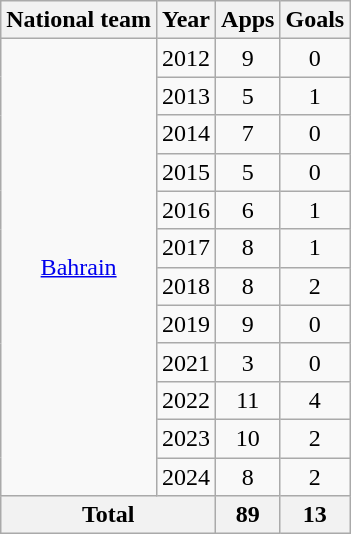<table class="wikitable" style="text-align:center">
<tr>
<th>National team</th>
<th>Year</th>
<th>Apps</th>
<th>Goals</th>
</tr>
<tr>
<td rowspan="12"><a href='#'>Bahrain</a></td>
<td>2012</td>
<td>9</td>
<td>0</td>
</tr>
<tr>
<td>2013</td>
<td>5</td>
<td>1</td>
</tr>
<tr>
<td>2014</td>
<td>7</td>
<td>0</td>
</tr>
<tr>
<td>2015</td>
<td>5</td>
<td>0</td>
</tr>
<tr>
<td>2016</td>
<td>6</td>
<td>1</td>
</tr>
<tr>
<td>2017</td>
<td>8</td>
<td>1</td>
</tr>
<tr>
<td>2018</td>
<td>8</td>
<td>2</td>
</tr>
<tr>
<td>2019</td>
<td>9</td>
<td>0</td>
</tr>
<tr>
<td>2021</td>
<td>3</td>
<td>0</td>
</tr>
<tr>
<td>2022</td>
<td>11</td>
<td>4</td>
</tr>
<tr>
<td>2023</td>
<td>10</td>
<td>2</td>
</tr>
<tr>
<td>2024</td>
<td>8</td>
<td>2</td>
</tr>
<tr>
<th colspan="2">Total</th>
<th>89</th>
<th>13</th>
</tr>
</table>
